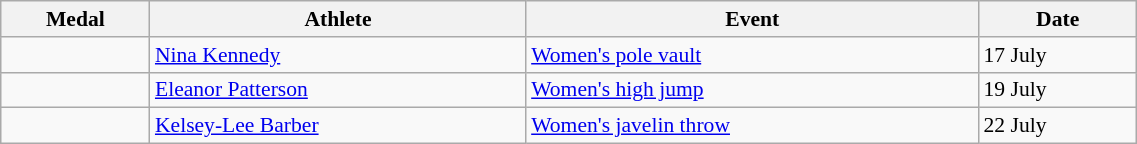<table class=wikitable style=font-size:90% width=60%>
<tr>
<th>Medal</th>
<th>Athlete</th>
<th>Event</th>
<th>Date</th>
</tr>
<tr>
<td></td>
<td><a href='#'>Nina Kennedy</a></td>
<td><a href='#'>Women's pole vault</a></td>
<td>17 July</td>
</tr>
<tr>
<td></td>
<td><a href='#'>Eleanor Patterson</a></td>
<td><a href='#'>Women's high jump</a></td>
<td>19 July</td>
</tr>
<tr>
<td></td>
<td><a href='#'>Kelsey-Lee Barber</a></td>
<td><a href='#'>Women's javelin throw</a></td>
<td>22 July</td>
</tr>
</table>
